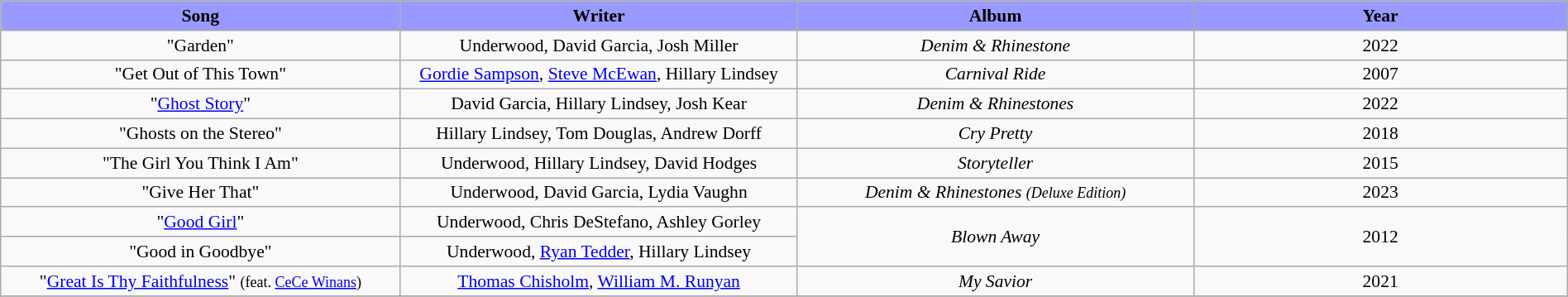<table class="wikitable" style="margin:0.5em auto; clear:both; font-size:.9em; text-align:center; width:100%">
<tr>
<th width="500" style="background: #99F;">Song</th>
<th width="500" style="background: #99F;">Writer</th>
<th width="500" style="background: #99F;">Album</th>
<th width="500" style="background: #99F;">Year</th>
</tr>
<tr>
<td>"Garden"</td>
<td>Underwood, David Garcia, Josh Miller</td>
<td><em>Denim & Rhinestone</em></td>
<td>2022</td>
</tr>
<tr>
<td>"Get Out of This Town"</td>
<td><a href='#'>Gordie Sampson</a>, <a href='#'>Steve McEwan</a>, Hillary Lindsey</td>
<td><em>Carnival Ride</em></td>
<td>2007</td>
</tr>
<tr>
<td>"<a href='#'>Ghost Story</a>"</td>
<td>David Garcia, Hillary Lindsey, Josh Kear</td>
<td><em>Denim & Rhinestones</em></td>
<td>2022</td>
</tr>
<tr>
<td>"Ghosts on the Stereo"</td>
<td>Hillary Lindsey, Tom Douglas, Andrew Dorff</td>
<td><em>Cry Pretty</em></td>
<td>2018</td>
</tr>
<tr>
<td>"The Girl You Think I Am"</td>
<td>Underwood, Hillary Lindsey, David Hodges</td>
<td><em>Storyteller</em></td>
<td>2015</td>
</tr>
<tr>
<td>"Give Her That"</td>
<td>Underwood, David Garcia, Lydia Vaughn</td>
<td><em>Denim & Rhinestones <small>(Deluxe Edition)</small></em></td>
<td>2023</td>
</tr>
<tr>
<td>"<a href='#'>Good Girl</a>"</td>
<td>Underwood, Chris DeStefano, Ashley Gorley</td>
<td rowspan="2"><em>Blown Away</em></td>
<td rowspan="2">2012</td>
</tr>
<tr>
<td>"Good in Goodbye"</td>
<td>Underwood, <a href='#'>Ryan Tedder</a>, Hillary Lindsey</td>
</tr>
<tr>
<td>"<a href='#'>Great Is Thy Faithfulness</a>" <small>(feat. <a href='#'>CeCe Winans</a>)</small></td>
<td><a href='#'>Thomas Chisholm</a>, <a href='#'>William M. Runyan</a></td>
<td><em>My Savior</em></td>
<td>2021</td>
</tr>
<tr>
</tr>
</table>
